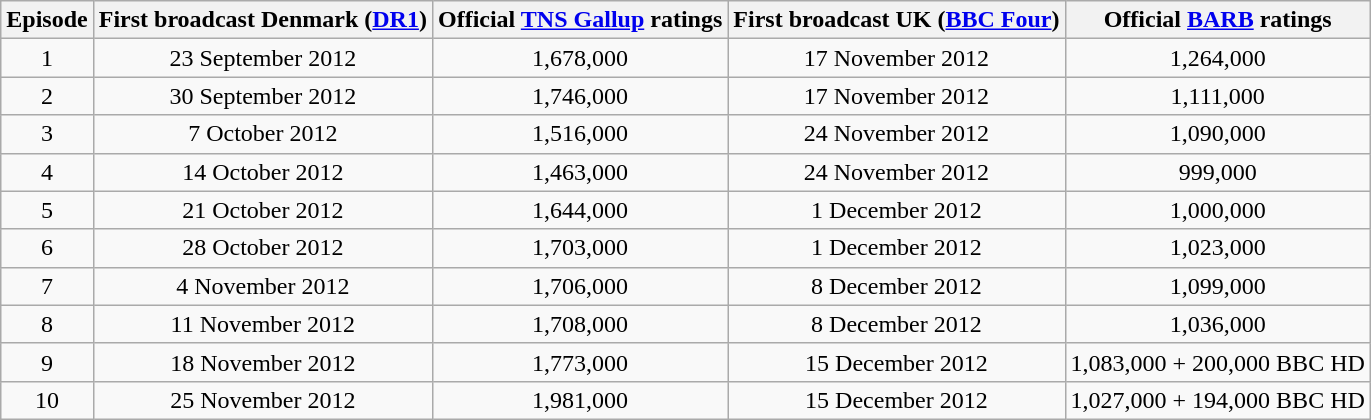<table class="wikitable">
<tr>
<th>Episode</th>
<th>First broadcast Denmark (<a href='#'>DR1</a>)</th>
<th>Official <a href='#'>TNS Gallup</a> ratings</th>
<th>First broadcast UK (<a href='#'>BBC Four</a>)</th>
<th>Official <a href='#'>BARB</a> ratings</th>
</tr>
<tr style="text-align:center;">
<td>1</td>
<td>23 September 2012</td>
<td>1,678,000</td>
<td>17 November 2012</td>
<td>1,264,000</td>
</tr>
<tr style="text-align:center;">
<td>2</td>
<td>30 September 2012</td>
<td>1,746,000</td>
<td>17 November 2012</td>
<td>1,111,000</td>
</tr>
<tr style="text-align:center;">
<td>3</td>
<td>7 October 2012</td>
<td>1,516,000</td>
<td>24 November 2012</td>
<td>1,090,000</td>
</tr>
<tr style="text-align:center;">
<td>4</td>
<td>14 October 2012</td>
<td>1,463,000</td>
<td>24 November 2012</td>
<td>999,000</td>
</tr>
<tr style="text-align:center;">
<td>5</td>
<td>21 October 2012</td>
<td>1,644,000</td>
<td>1 December 2012</td>
<td>1,000,000</td>
</tr>
<tr style="text-align:center;">
<td>6</td>
<td>28 October 2012</td>
<td>1,703,000</td>
<td>1 December 2012</td>
<td>1,023,000</td>
</tr>
<tr style="text-align:center;">
<td>7</td>
<td>4 November 2012</td>
<td>1,706,000</td>
<td>8 December 2012</td>
<td>1,099,000</td>
</tr>
<tr style="text-align:center;">
<td>8</td>
<td>11 November 2012</td>
<td>1,708,000</td>
<td>8 December 2012</td>
<td>1,036,000</td>
</tr>
<tr style="text-align:center;">
<td>9</td>
<td>18 November 2012</td>
<td>1,773,000</td>
<td>15 December 2012</td>
<td>1,083,000 + 200,000 BBC HD</td>
</tr>
<tr style="text-align:center;">
<td>10</td>
<td>25 November 2012</td>
<td>1,981,000</td>
<td>15 December 2012</td>
<td>1,027,000 + 194,000 BBC HD</td>
</tr>
</table>
